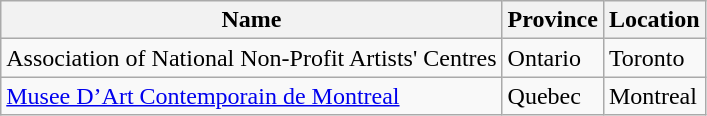<table class="wikitable">
<tr>
<th>Name</th>
<th>Province</th>
<th>Location</th>
</tr>
<tr>
<td>Association of National Non-Profit Artists' Centres</td>
<td>Ontario</td>
<td>Toronto</td>
</tr>
<tr>
<td><a href='#'>Musee D’Art Contemporain de Montreal</a></td>
<td>Quebec</td>
<td>Montreal</td>
</tr>
</table>
